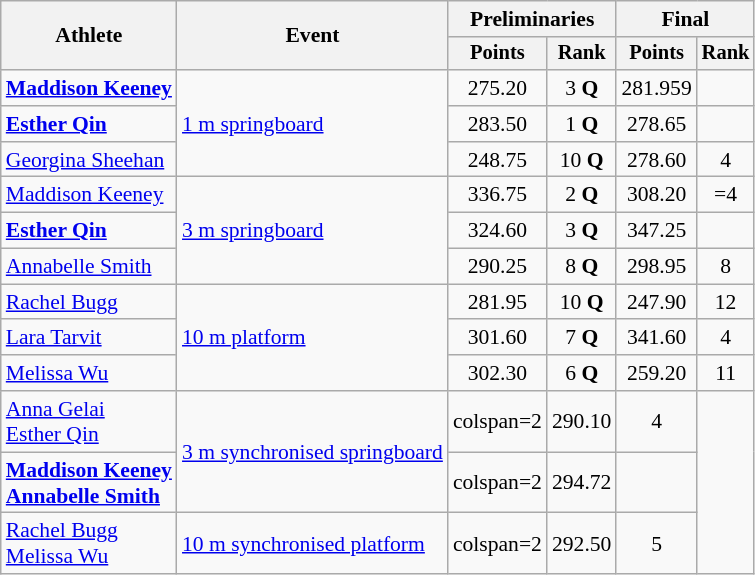<table class="wikitable" style="font-size:90%;">
<tr>
<th rowspan=2>Athlete</th>
<th rowspan=2>Event</th>
<th colspan=2>Preliminaries</th>
<th colspan=2>Final</th>
</tr>
<tr style="font-size:95%">
<th>Points</th>
<th>Rank</th>
<th>Points</th>
<th>Rank</th>
</tr>
<tr align=center>
<td align=left><strong><a href='#'>Maddison Keeney</a></strong></td>
<td align=left rowspan=3><a href='#'>1 m springboard</a></td>
<td>275.20</td>
<td>3 <strong>Q</strong></td>
<td>281.959</td>
<td></td>
</tr>
<tr align=center>
<td align=left><strong><a href='#'>Esther Qin</a></strong></td>
<td>283.50</td>
<td>1 <strong>Q</strong></td>
<td>278.65</td>
<td></td>
</tr>
<tr align=center>
<td align=left><a href='#'>Georgina Sheehan</a></td>
<td>248.75</td>
<td>10 <strong>Q</strong></td>
<td>278.60</td>
<td>4</td>
</tr>
<tr align=center>
<td align=left><a href='#'>Maddison Keeney</a></td>
<td align=left rowspan=3><a href='#'>3 m springboard</a></td>
<td>336.75</td>
<td>2 <strong>Q</strong></td>
<td>308.20</td>
<td>=4</td>
</tr>
<tr align=center>
<td align=left><strong><a href='#'>Esther Qin</a></strong></td>
<td>324.60</td>
<td>3 <strong>Q</strong></td>
<td>347.25</td>
<td></td>
</tr>
<tr align=center>
<td align=left><a href='#'>Annabelle Smith</a></td>
<td>290.25</td>
<td>8 <strong>Q</strong></td>
<td>298.95</td>
<td>8</td>
</tr>
<tr align=center>
<td align=left><a href='#'>Rachel Bugg</a></td>
<td align=left rowspan=3><a href='#'>10 m platform</a></td>
<td>281.95</td>
<td>10 <strong>Q</strong></td>
<td>247.90</td>
<td>12</td>
</tr>
<tr align=center>
<td align=left><a href='#'>Lara Tarvit</a></td>
<td>301.60</td>
<td>7 <strong>Q</strong></td>
<td>341.60</td>
<td>4</td>
</tr>
<tr align=center>
<td align=left><a href='#'>Melissa Wu</a></td>
<td>302.30</td>
<td>6 <strong>Q</strong></td>
<td>259.20</td>
<td>11</td>
</tr>
<tr align=center>
<td align=left><a href='#'>Anna Gelai</a><br><a href='#'>Esther Qin</a></td>
<td align=left rowspan=2><a href='#'>3 m synchronised springboard</a></td>
<td>colspan=2 </td>
<td>290.10</td>
<td>4</td>
</tr>
<tr align=center>
<td align=left><strong><a href='#'>Maddison Keeney</a><br><a href='#'>Annabelle Smith</a></strong></td>
<td>colspan=2 </td>
<td>294.72</td>
<td></td>
</tr>
<tr align=center>
<td align=left><a href='#'>Rachel Bugg</a><br><a href='#'>Melissa Wu</a></td>
<td align=left><a href='#'>10 m synchronised platform</a></td>
<td>colspan=2 </td>
<td>292.50</td>
<td>5</td>
</tr>
</table>
